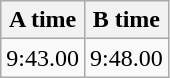<table class="wikitable" border="1" align="upright">
<tr>
<th>A time</th>
<th>B time</th>
</tr>
<tr>
<td>9:43.00</td>
<td>9:48.00</td>
</tr>
</table>
